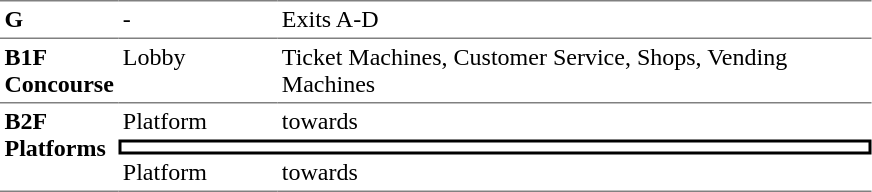<table table border=0 cellspacing=0 cellpadding=3>
<tr>
<td style="border-top:solid 1px gray;" width=50 valign=top><strong>G</strong></td>
<td style="border-top:solid 1px gray;" width=100 valign=top>-</td>
<td style="border-top:solid 1px gray;" width=390 valign=top>Exits A-D</td>
</tr>
<tr>
<td style="border-bottom:solid 1px gray; border-top:solid 1px gray;" valign=top width=50><strong>B1F<br>Concourse</strong></td>
<td style="border-bottom:solid 1px gray; border-top:solid 1px gray;" valign=top width=100>Lobby</td>
<td style="border-bottom:solid 1px gray; border-top:solid 1px gray;" valign=top width=390>Ticket Machines, Customer Service, Shops, Vending Machines</td>
</tr>
<tr>
<td style="border-bottom:solid 1px gray;" rowspan="3" valign=top><strong>B2F<br>Platforms</strong></td>
<td>Platform</td>
<td>  towards  </td>
</tr>
<tr>
<td style="border-right:solid 2px black;border-left:solid 2px black;border-top:solid 2px black;border-bottom:solid 2px black;text-align:center;" colspan=2></td>
</tr>
<tr>
<td style="border-bottom:solid 1px gray;">Platform</td>
<td style="border-bottom:solid 1px gray;">  towards   </td>
</tr>
</table>
